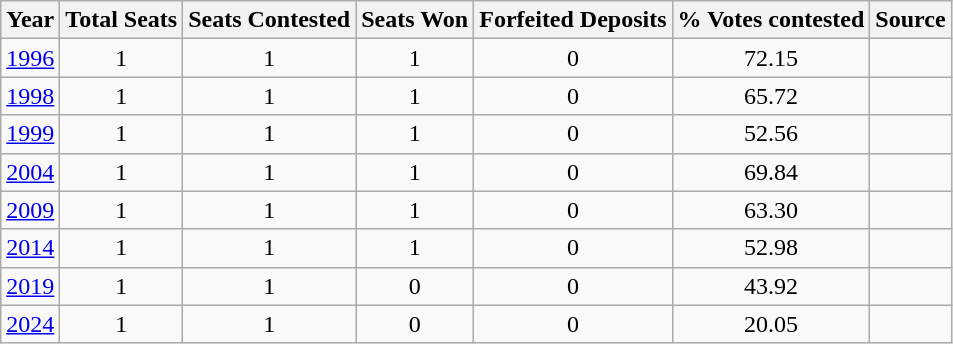<table class="wikitable sortable" style="text-align:center;">
<tr>
<th>Year</th>
<th>Total Seats</th>
<th>Seats Contested</th>
<th>Seats Won</th>
<th>Forfeited Deposits</th>
<th>% Votes contested</th>
<th>Source</th>
</tr>
<tr>
<td><a href='#'>1996</a></td>
<td>1</td>
<td>1</td>
<td>1</td>
<td>0</td>
<td>72.15</td>
<td></td>
</tr>
<tr>
<td><a href='#'>1998</a></td>
<td>1</td>
<td>1</td>
<td>1</td>
<td>0</td>
<td>65.72</td>
<td></td>
</tr>
<tr>
<td><a href='#'>1999</a></td>
<td>1</td>
<td>1</td>
<td>1</td>
<td>0</td>
<td>52.56</td>
<td></td>
</tr>
<tr>
<td><a href='#'>2004</a></td>
<td>1</td>
<td>1</td>
<td>1</td>
<td>0</td>
<td>69.84</td>
<td></td>
</tr>
<tr>
<td><a href='#'>2009</a></td>
<td>1</td>
<td>1</td>
<td>1</td>
<td>0</td>
<td>63.30</td>
<td></td>
</tr>
<tr>
<td><a href='#'>2014</a></td>
<td>1</td>
<td>1</td>
<td>1</td>
<td>0</td>
<td>52.98</td>
<td></td>
</tr>
<tr>
<td><a href='#'>2019</a></td>
<td>1</td>
<td>1</td>
<td>0</td>
<td>0</td>
<td>43.92</td>
<td></td>
</tr>
<tr>
<td><a href='#'>2024</a></td>
<td>1</td>
<td>1</td>
<td>0</td>
<td>0</td>
<td>20.05</td>
<td></td>
</tr>
</table>
